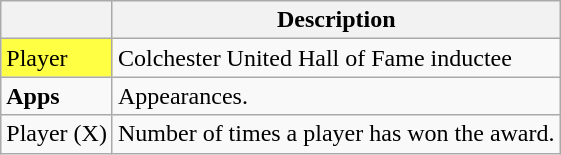<table Class="wikitable">
<tr>
<th scope=col></th>
<th scope=col>Description</th>
</tr>
<tr>
<td style="background:#ff4;">Player</td>
<td>Colchester United Hall of Fame inductee</td>
</tr>
<tr>
<td><strong>Apps</strong></td>
<td>Appearances.</td>
</tr>
<tr>
<td>Player (X)</td>
<td>Number of times a player has won the award.</td>
</tr>
</table>
